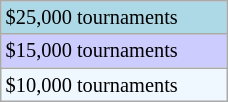<table class="wikitable" style="font-size:85%;" width=12%>
<tr style="background:lightblue;">
<td>$25,000 tournaments</td>
</tr>
<tr style="background:#ccccff;">
<td>$15,000 tournaments</td>
</tr>
<tr style="background:#f0f8ff;">
<td>$10,000 tournaments</td>
</tr>
</table>
